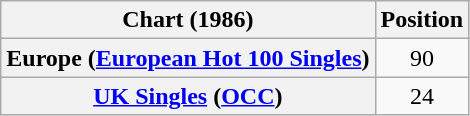<table class="wikitable sortable plainrowheaders" style="text-align:center">
<tr>
<th>Chart (1986)</th>
<th>Position</th>
</tr>
<tr>
<th scope="row">Europe (<a href='#'>European Hot 100 Singles</a>)</th>
<td>90</td>
</tr>
<tr>
<th scope="row"><a href='#'>UK Singles</a> (<a href='#'>OCC</a>)</th>
<td>24</td>
</tr>
</table>
